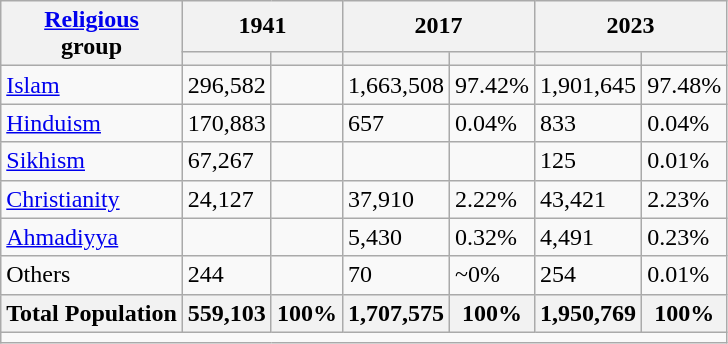<table class="wikitable sortable">
<tr>
<th rowspan="2"><a href='#'>Religious</a><br>group</th>
<th colspan="2">1941</th>
<th colspan="2">2017</th>
<th colspan="2">2023</th>
</tr>
<tr>
<th><a href='#'></a></th>
<th></th>
<th></th>
<th></th>
<th></th>
<th></th>
</tr>
<tr>
<td><a href='#'>Islam</a> </td>
<td>296,582</td>
<td></td>
<td>1,663,508</td>
<td>97.42%</td>
<td>1,901,645</td>
<td>97.48%</td>
</tr>
<tr>
<td><a href='#'>Hinduism</a> </td>
<td>170,883</td>
<td></td>
<td>657</td>
<td>0.04%</td>
<td>833</td>
<td>0.04%</td>
</tr>
<tr>
<td><a href='#'>Sikhism</a> </td>
<td>67,267</td>
<td></td>
<td></td>
<td></td>
<td>125</td>
<td>0.01%</td>
</tr>
<tr>
<td><a href='#'>Christianity</a> </td>
<td>24,127</td>
<td></td>
<td>37,910</td>
<td>2.22%</td>
<td>43,421</td>
<td>2.23%</td>
</tr>
<tr>
<td><a href='#'>Ahmadiyya</a> </td>
<td></td>
<td></td>
<td>5,430</td>
<td>0.32%</td>
<td>4,491</td>
<td>0.23%</td>
</tr>
<tr>
<td>Others</td>
<td>244</td>
<td></td>
<td>70</td>
<td>~0%</td>
<td>254</td>
<td>0.01%</td>
</tr>
<tr>
<th>Total Population</th>
<th>559,103</th>
<th>100%</th>
<th>1,707,575</th>
<th>100%</th>
<th>1,950,769</th>
<th>100%</th>
</tr>
<tr class="sortbottom">
<td colspan="7"></td>
</tr>
</table>
